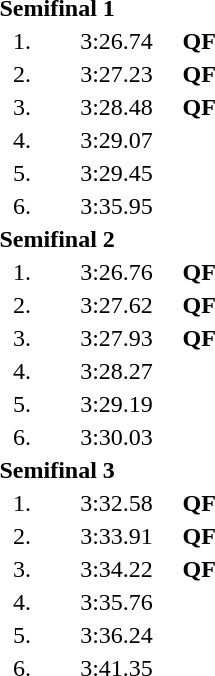<table style="text-align:center">
<tr>
<td colspan=4 align=left><strong>Semifinal 1</strong></td>
</tr>
<tr>
<td width=30>1.</td>
<td align=left></td>
<td width=80>3:26.74</td>
<td><strong>QF</strong></td>
</tr>
<tr>
<td>2.</td>
<td align=left></td>
<td>3:27.23</td>
<td><strong>QF</strong></td>
</tr>
<tr>
<td>3.</td>
<td align=left></td>
<td>3:28.48</td>
<td><strong>QF</strong></td>
</tr>
<tr>
<td>4.</td>
<td align=left></td>
<td>3:29.07</td>
<td></td>
</tr>
<tr>
<td>5.</td>
<td align=left></td>
<td>3:29.45</td>
<td></td>
</tr>
<tr>
<td>6.</td>
<td align=left></td>
<td>3:35.95</td>
<td></td>
</tr>
<tr>
<td colspan=4 align=left><strong>Semifinal 2</strong></td>
</tr>
<tr>
<td>1.</td>
<td align=left></td>
<td>3:26.76</td>
<td><strong>QF</strong></td>
</tr>
<tr>
<td>2.</td>
<td align=left></td>
<td>3:27.62</td>
<td><strong>QF</strong></td>
</tr>
<tr>
<td>3.</td>
<td align=left></td>
<td>3:27.93</td>
<td><strong>QF</strong></td>
</tr>
<tr>
<td>4.</td>
<td align=left></td>
<td>3:28.27</td>
<td></td>
</tr>
<tr>
<td>5.</td>
<td align=left></td>
<td>3:29.19</td>
<td></td>
</tr>
<tr>
<td>6.</td>
<td align=left></td>
<td>3:30.03</td>
<td></td>
</tr>
<tr>
<td colspan=4 align=left><strong>Semifinal 3</strong></td>
</tr>
<tr>
<td>1.</td>
<td align=left></td>
<td>3:32.58</td>
<td><strong>QF</strong></td>
</tr>
<tr>
<td>2.</td>
<td align=left></td>
<td>3:33.91</td>
<td><strong>QF</strong></td>
</tr>
<tr>
<td>3.</td>
<td align=left></td>
<td>3:34.22</td>
<td><strong>QF</strong></td>
</tr>
<tr>
<td>4.</td>
<td align=left></td>
<td>3:35.76</td>
<td></td>
</tr>
<tr>
<td>5.</td>
<td align=left></td>
<td>3:36.24</td>
<td></td>
</tr>
<tr>
<td>6.</td>
<td align=left></td>
<td>3:41.35</td>
<td></td>
</tr>
</table>
